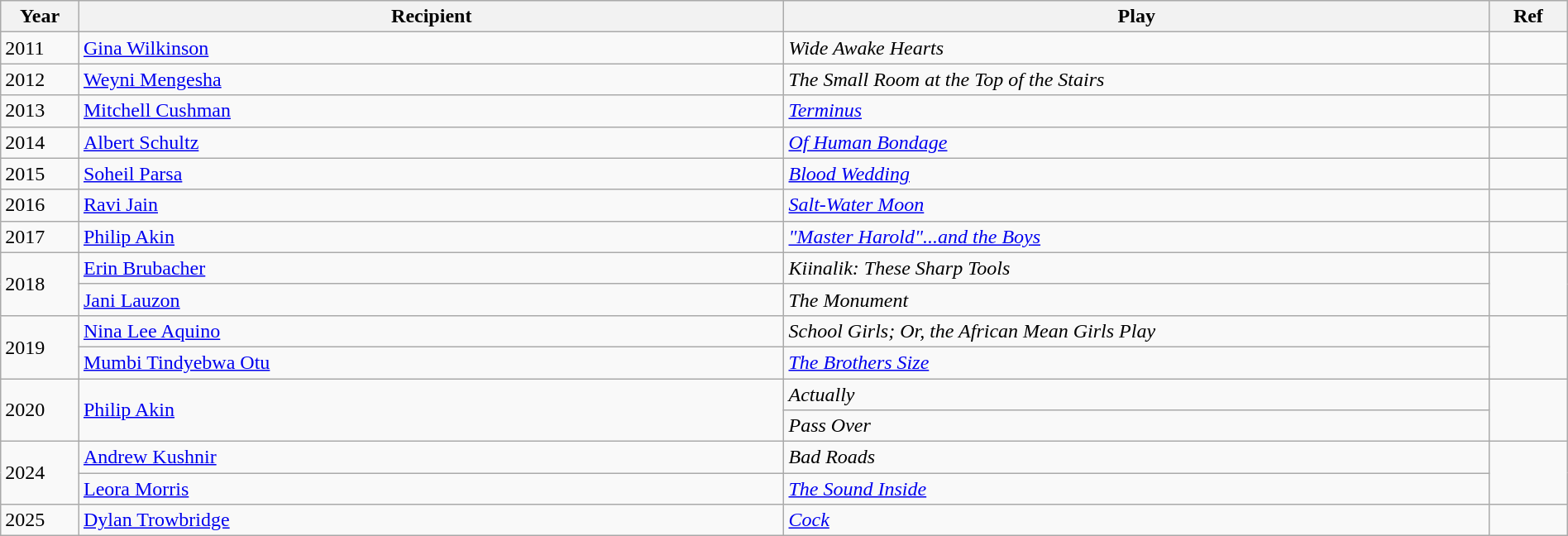<table class = "wikitable sortable" width=100%>
<tr>
<th width=5%>Year</th>
<th width=45%>Recipient</th>
<th width=45%>Play</th>
<th width=5%>Ref</th>
</tr>
<tr>
<td>2011</td>
<td><a href='#'>Gina Wilkinson</a></td>
<td><em>Wide Awake Hearts</em></td>
<td></td>
</tr>
<tr>
<td>2012</td>
<td><a href='#'>Weyni Mengesha</a></td>
<td><em>The Small Room at the Top of the Stairs</em></td>
<td></td>
</tr>
<tr>
<td>2013</td>
<td><a href='#'>Mitchell Cushman</a></td>
<td><em><a href='#'>Terminus</a></em></td>
<td></td>
</tr>
<tr>
<td>2014</td>
<td><a href='#'>Albert Schultz</a></td>
<td><em><a href='#'>Of Human Bondage</a></em></td>
<td></td>
</tr>
<tr>
<td>2015</td>
<td><a href='#'>Soheil Parsa</a></td>
<td><em><a href='#'>Blood Wedding</a></em></td>
<td></td>
</tr>
<tr>
<td>2016</td>
<td><a href='#'>Ravi Jain</a></td>
<td><em><a href='#'>Salt-Water Moon</a></em></td>
<td></td>
</tr>
<tr>
<td>2017</td>
<td><a href='#'>Philip Akin</a></td>
<td><em><a href='#'>"Master Harold"...and the Boys</a></em></td>
<td></td>
</tr>
<tr>
<td rowspan=2>2018</td>
<td><a href='#'>Erin Brubacher</a></td>
<td><em>Kiinalik: These Sharp Tools</em></td>
<td rowspan=2></td>
</tr>
<tr>
<td><a href='#'>Jani Lauzon</a></td>
<td><em>The Monument</em></td>
</tr>
<tr>
<td rowspan=2>2019</td>
<td><a href='#'>Nina Lee Aquino</a></td>
<td><em>School Girls; Or, the African Mean Girls Play</em></td>
<td rowspan=2></td>
</tr>
<tr>
<td><a href='#'>Mumbi Tindyebwa Otu</a></td>
<td><em><a href='#'>The Brothers Size</a></em></td>
</tr>
<tr>
<td rowspan=2>2020</td>
<td rowspan=2><a href='#'>Philip Akin</a></td>
<td><em>Actually</em></td>
<td rowspan=2></td>
</tr>
<tr>
<td><em>Pass Over</em></td>
</tr>
<tr>
<td rowspan=2>2024</td>
<td><a href='#'>Andrew Kushnir</a></td>
<td><em>Bad Roads</em></td>
<td rowspan=2></td>
</tr>
<tr>
<td><a href='#'>Leora Morris</a></td>
<td><em><a href='#'>The Sound Inside</a></em></td>
</tr>
<tr>
<td>2025</td>
<td><a href='#'>Dylan Trowbridge</a></td>
<td><em><a href='#'>Cock</a></em></td>
<td></td>
</tr>
</table>
